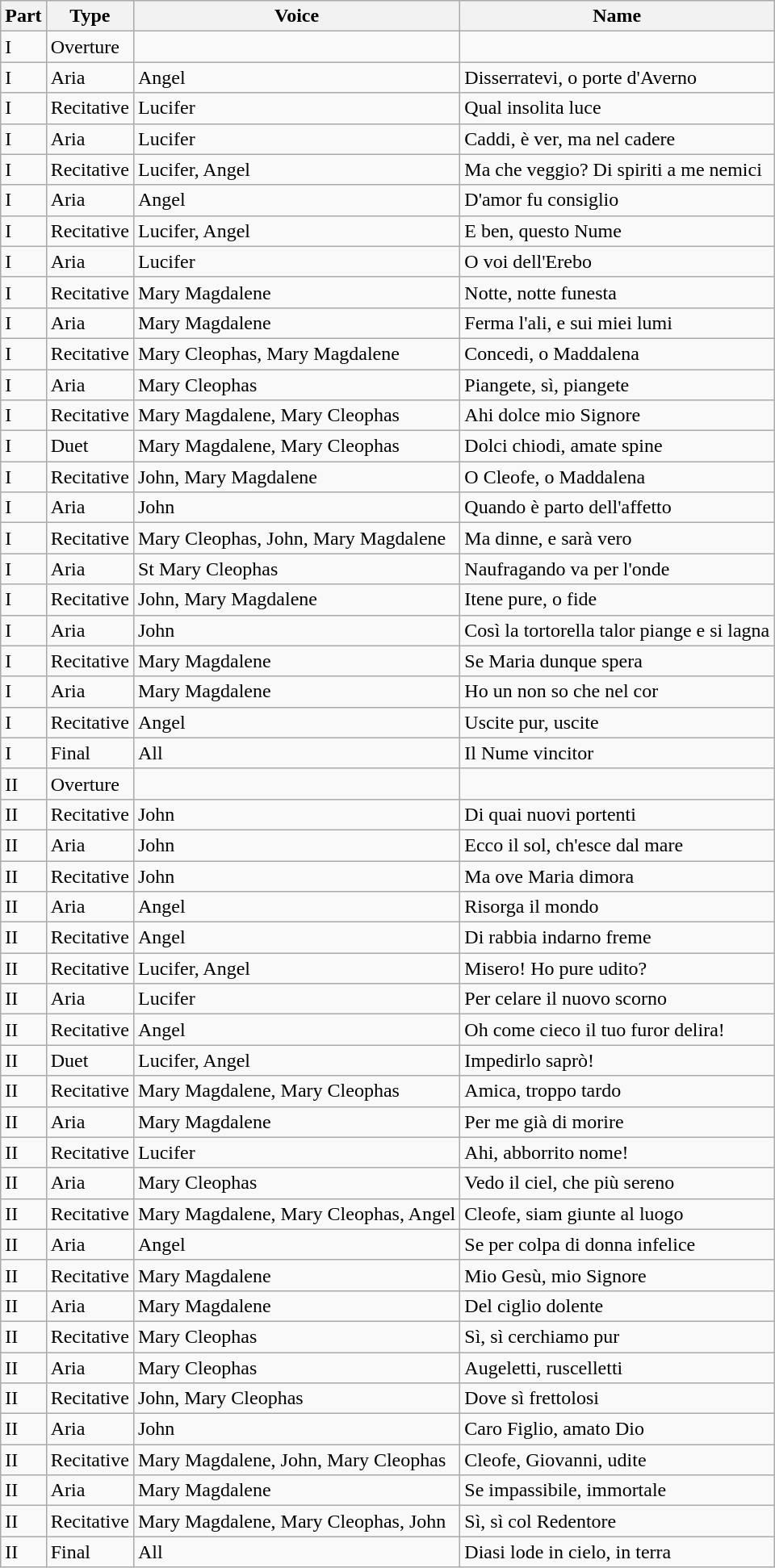<table class="wikitable">
<tr>
<th>Part</th>
<th>Type</th>
<th>Voice</th>
<th>Name</th>
</tr>
<tr>
<td>I</td>
<td>Overture</td>
<td></td>
<td></td>
</tr>
<tr>
<td>I</td>
<td>Aria</td>
<td>Angel</td>
<td>Disserratevi, o porte d'Averno</td>
</tr>
<tr>
<td>I</td>
<td>Recitative</td>
<td>Lucifer</td>
<td>Qual insolita luce</td>
</tr>
<tr>
<td>I</td>
<td>Aria</td>
<td>Lucifer</td>
<td>Caddi, è ver, ma nel cadere</td>
</tr>
<tr>
<td>I</td>
<td>Recitative</td>
<td>Lucifer, Angel</td>
<td>Ma che veggio? Di spiriti a me nemici</td>
</tr>
<tr>
<td>I</td>
<td>Aria</td>
<td>Angel</td>
<td>D'amor fu consiglio</td>
</tr>
<tr>
<td>I</td>
<td>Recitative</td>
<td>Lucifer, Angel</td>
<td>E ben, questo Nume</td>
</tr>
<tr>
<td>I</td>
<td>Aria</td>
<td>Lucifer</td>
<td>O voi dell'Erebo</td>
</tr>
<tr>
<td>I</td>
<td>Recitative</td>
<td>Mary Magdalene</td>
<td>Notte, notte funesta</td>
</tr>
<tr>
<td>I</td>
<td>Aria</td>
<td>Mary Magdalene</td>
<td>Ferma l'ali, e sui miei lumi</td>
</tr>
<tr>
<td>I</td>
<td>Recitative</td>
<td>Mary Cleophas, Mary Magdalene</td>
<td>Concedi, o Maddalena</td>
</tr>
<tr>
<td>I</td>
<td>Aria</td>
<td>Mary Cleophas</td>
<td>Piangete, sì, piangete</td>
</tr>
<tr>
<td>I</td>
<td>Recitative</td>
<td>Mary Magdalene, Mary Cleophas</td>
<td>Ahi dolce mio Signore</td>
</tr>
<tr>
<td>I</td>
<td>Duet</td>
<td>Mary Magdalene, Mary Cleophas</td>
<td>Dolci chiodi, amate spine</td>
</tr>
<tr>
<td>I</td>
<td>Recitative</td>
<td>John, Mary Magdalene</td>
<td>O Cleofe, o Maddalena</td>
</tr>
<tr>
<td>I</td>
<td>Aria</td>
<td>John</td>
<td>Quando è parto dell'affetto</td>
</tr>
<tr>
<td>I</td>
<td>Recitative</td>
<td>Mary Cleophas, John, Mary Magdalene</td>
<td>Ma dinne, e sarà vero</td>
</tr>
<tr>
<td>I</td>
<td>Aria</td>
<td>St Mary Cleophas</td>
<td>Naufragando va per l'onde</td>
</tr>
<tr>
<td>I</td>
<td>Recitative</td>
<td>John, Mary Magdalene</td>
<td>Itene pure, o fide</td>
</tr>
<tr>
<td>I</td>
<td>Aria</td>
<td>John</td>
<td>Così la tortorella talor piange e si lagna</td>
</tr>
<tr>
<td>I</td>
<td>Recitative</td>
<td>Mary Magdalene</td>
<td>Se Maria dunque spera</td>
</tr>
<tr>
<td>I</td>
<td>Aria</td>
<td>Mary Magdalene</td>
<td>Ho un non so che nel cor</td>
</tr>
<tr>
<td>I</td>
<td>Recitative</td>
<td>Angel</td>
<td>Uscite pur, uscite</td>
</tr>
<tr>
<td>I</td>
<td>Final</td>
<td>All</td>
<td>Il Nume vincitor</td>
</tr>
<tr>
<td>II</td>
<td>Overture</td>
<td></td>
<td></td>
</tr>
<tr>
<td>II</td>
<td>Recitative</td>
<td>John</td>
<td>Di quai nuovi portenti</td>
</tr>
<tr>
<td>II</td>
<td>Aria</td>
<td>John</td>
<td>Ecco il sol, ch'esce dal mare</td>
</tr>
<tr>
<td>II</td>
<td>Recitative</td>
<td>John</td>
<td>Ma ove Maria dimora</td>
</tr>
<tr>
<td>II</td>
<td>Aria</td>
<td>Angel</td>
<td>Risorga il mondo</td>
</tr>
<tr>
<td>II</td>
<td>Recitative</td>
<td>Angel</td>
<td>Di rabbia indarno freme</td>
</tr>
<tr>
<td>II</td>
<td>Recitative</td>
<td>Lucifer, Angel</td>
<td>Misero! Ho pure udito?</td>
</tr>
<tr>
<td>II</td>
<td>Aria</td>
<td>Lucifer</td>
<td>Per celare il nuovo scorno</td>
</tr>
<tr>
<td>II</td>
<td>Recitative</td>
<td>Angel</td>
<td>Oh come cieco il tuo furor delira!</td>
</tr>
<tr>
<td>II</td>
<td>Duet</td>
<td>Lucifer, Angel</td>
<td>Impedirlo saprò!</td>
</tr>
<tr>
<td>II</td>
<td>Recitative</td>
<td>Mary Magdalene, Mary Cleophas</td>
<td>Amica, troppo tardo</td>
</tr>
<tr>
<td>II</td>
<td>Aria</td>
<td>Mary Magdalene</td>
<td>Per me già di morire</td>
</tr>
<tr>
<td>II</td>
<td>Recitative</td>
<td>Lucifer</td>
<td>Ahi, abborrito nome!</td>
</tr>
<tr>
<td>II</td>
<td>Aria</td>
<td>Mary Cleophas</td>
<td>Vedo il ciel, che più sereno</td>
</tr>
<tr>
<td>II</td>
<td>Recitative</td>
<td>Mary Magdalene, Mary Cleophas, Angel</td>
<td>Cleofe, siam giunte al luogo</td>
</tr>
<tr>
<td>II</td>
<td>Aria</td>
<td>Angel</td>
<td>Se per colpa di donna infelice</td>
</tr>
<tr>
<td>II</td>
<td>Recitative</td>
<td>Mary Magdalene</td>
<td>Mio Gesù, mio Signore</td>
</tr>
<tr>
<td>II</td>
<td>Aria</td>
<td>Mary Magdalene</td>
<td>Del ciglio dolente</td>
</tr>
<tr>
<td>II</td>
<td>Recitative</td>
<td>Mary Cleophas</td>
<td>Sì, sì cerchiamo pur</td>
</tr>
<tr>
<td>II</td>
<td>Aria</td>
<td>Mary Cleophas</td>
<td>Augeletti, ruscelletti</td>
</tr>
<tr>
<td>II</td>
<td>Recitative</td>
<td>John, Mary Cleophas</td>
<td>Dove sì frettolosi</td>
</tr>
<tr>
<td>II</td>
<td>Aria</td>
<td>John</td>
<td>Caro Figlio, amato Dio</td>
</tr>
<tr>
<td>II</td>
<td>Recitative</td>
<td>Mary Magdalene, John, Mary Cleophas</td>
<td>Cleofe, Giovanni, udite</td>
</tr>
<tr>
<td>II</td>
<td>Aria</td>
<td>Mary Magdalene</td>
<td>Se impassibile, immortale</td>
</tr>
<tr>
<td>II</td>
<td>Recitative</td>
<td>Mary Magdalene, Mary Cleophas, John</td>
<td>Sì, sì col Redentore</td>
</tr>
<tr>
<td>II</td>
<td>Final</td>
<td>All</td>
<td>Diasi lode in cielo, in terra</td>
</tr>
</table>
